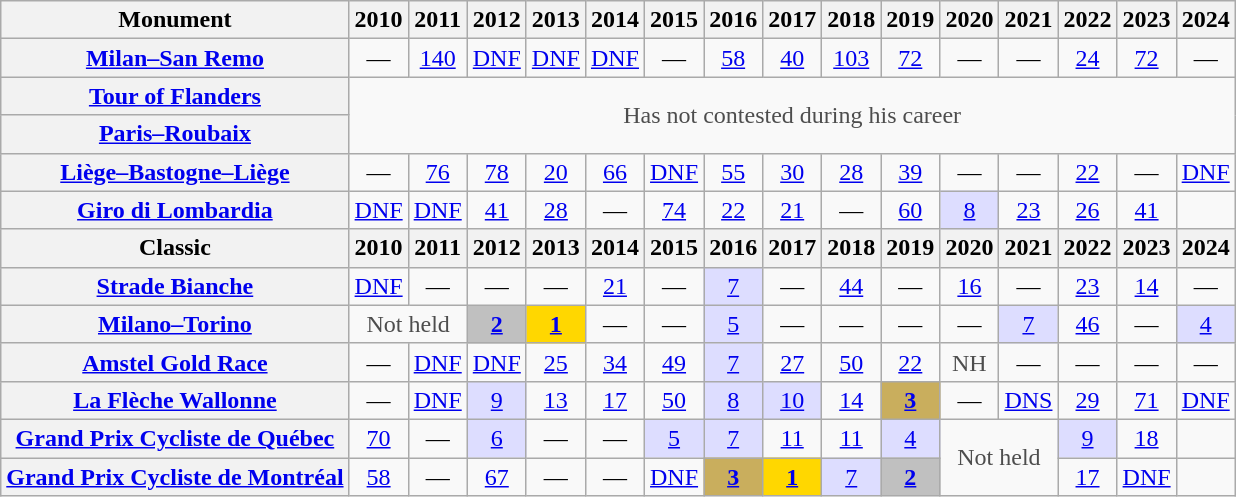<table class="wikitable plainrowheaders">
<tr>
<th>Monument</th>
<th>2010</th>
<th>2011</th>
<th>2012</th>
<th>2013</th>
<th>2014</th>
<th>2015</th>
<th>2016</th>
<th>2017</th>
<th>2018</th>
<th>2019</th>
<th>2020</th>
<th>2021</th>
<th>2022</th>
<th>2023</th>
<th>2024</th>
</tr>
<tr style="text-align:center;">
<th scope="row"><a href='#'>Milan–San Remo</a></th>
<td>—</td>
<td><a href='#'>140</a></td>
<td><a href='#'>DNF</a></td>
<td><a href='#'>DNF</a></td>
<td><a href='#'>DNF</a></td>
<td>—</td>
<td><a href='#'>58</a></td>
<td><a href='#'>40</a></td>
<td><a href='#'>103</a></td>
<td><a href='#'>72</a></td>
<td>—</td>
<td>—</td>
<td><a href='#'>24</a></td>
<td><a href='#'>72</a></td>
<td>—</td>
</tr>
<tr style="text-align:center;">
<th scope="row"><a href='#'>Tour of Flanders</a></th>
<td style="color:#4d4d4d;" colspan=15 rowspan=2>Has not contested during his career</td>
</tr>
<tr style="text-align:center;">
<th scope="row"><a href='#'>Paris–Roubaix</a></th>
</tr>
<tr style="text-align:center;">
<th scope="row"><a href='#'>Liège–Bastogne–Liège</a></th>
<td>—</td>
<td><a href='#'>76</a></td>
<td><a href='#'>78</a></td>
<td><a href='#'>20</a></td>
<td><a href='#'>66</a></td>
<td><a href='#'>DNF</a></td>
<td><a href='#'>55</a></td>
<td><a href='#'>30</a></td>
<td><a href='#'>28</a></td>
<td><a href='#'>39</a></td>
<td>—</td>
<td>—</td>
<td><a href='#'>22</a></td>
<td>—</td>
<td><a href='#'>DNF</a></td>
</tr>
<tr style="text-align:center;">
<th scope="row"><a href='#'>Giro di Lombardia</a></th>
<td><a href='#'>DNF</a></td>
<td><a href='#'>DNF</a></td>
<td><a href='#'>41</a></td>
<td><a href='#'>28</a></td>
<td>—</td>
<td><a href='#'>74</a></td>
<td><a href='#'>22</a></td>
<td><a href='#'>21</a></td>
<td>—</td>
<td><a href='#'>60</a></td>
<td style="background:#ddf;"><a href='#'>8</a></td>
<td><a href='#'>23</a></td>
<td><a href='#'>26</a></td>
<td><a href='#'>41</a></td>
<td></td>
</tr>
<tr>
<th>Classic</th>
<th>2010</th>
<th>2011</th>
<th>2012</th>
<th>2013</th>
<th>2014</th>
<th>2015</th>
<th>2016</th>
<th>2017</th>
<th>2018</th>
<th>2019</th>
<th>2020</th>
<th>2021</th>
<th>2022</th>
<th>2023</th>
<th>2024</th>
</tr>
<tr style="text-align:center;">
<th scope="row"><a href='#'>Strade Bianche</a></th>
<td><a href='#'>DNF</a></td>
<td>—</td>
<td>—</td>
<td>—</td>
<td><a href='#'>21</a></td>
<td>—</td>
<td style="background:#ddf;"><a href='#'>7</a></td>
<td>—</td>
<td><a href='#'>44</a></td>
<td>—</td>
<td><a href='#'>16</a></td>
<td>—</td>
<td><a href='#'>23</a></td>
<td><a href='#'>14</a></td>
<td>—</td>
</tr>
<tr style="text-align:center;">
<th scope="row"><a href='#'>Milano–Torino</a></th>
<td style="color:#4d4d4d;" colspan=2>Not held</td>
<td style="background:silver;"><a href='#'><strong>2</strong></a></td>
<td style="background:gold;"><a href='#'><strong>1</strong></a></td>
<td>—</td>
<td>—</td>
<td style="background:#ddf;"><a href='#'>5</a></td>
<td>—</td>
<td>—</td>
<td>—</td>
<td>—</td>
<td style="background:#ddf;"><a href='#'>7</a></td>
<td><a href='#'>46</a></td>
<td>—</td>
<td style="background:#ddf;"><a href='#'>4</a></td>
</tr>
<tr style="text-align:center;">
<th scope="row"><a href='#'>Amstel Gold Race</a></th>
<td>—</td>
<td><a href='#'>DNF</a></td>
<td><a href='#'>DNF</a></td>
<td><a href='#'>25</a></td>
<td><a href='#'>34</a></td>
<td><a href='#'>49</a></td>
<td style="background:#ddf;"><a href='#'>7</a></td>
<td><a href='#'>27</a></td>
<td><a href='#'>50</a></td>
<td><a href='#'>22</a></td>
<td style="color:#4d4d4d;">NH</td>
<td>—</td>
<td>—</td>
<td>—</td>
<td>—</td>
</tr>
<tr style="text-align:center;">
<th scope="row"><a href='#'>La Flèche Wallonne</a></th>
<td>—</td>
<td><a href='#'>DNF</a></td>
<td style="background:#ddf;"><a href='#'>9</a></td>
<td><a href='#'>13</a></td>
<td><a href='#'>17</a></td>
<td><a href='#'>50</a></td>
<td style="background:#ddf;"><a href='#'>8</a></td>
<td style="background:#ddf;"><a href='#'>10</a></td>
<td><a href='#'>14</a></td>
<td style="background:#C9AE5D;"><a href='#'><strong>3</strong></a></td>
<td>—</td>
<td><a href='#'>DNS</a></td>
<td><a href='#'>29</a></td>
<td><a href='#'>71</a></td>
<td><a href='#'>DNF</a></td>
</tr>
<tr style="text-align:center;">
<th scope="row"><a href='#'>Grand Prix Cycliste de Québec</a></th>
<td><a href='#'>70</a></td>
<td>—</td>
<td style="background:#ddf;"><a href='#'>6</a></td>
<td>—</td>
<td>—</td>
<td style="background:#ddf;"><a href='#'>5</a></td>
<td style="background:#ddf;"><a href='#'>7</a></td>
<td><a href='#'>11</a></td>
<td><a href='#'>11</a></td>
<td style="background:#ddf;"><a href='#'>4</a></td>
<td style="color:#4d4d4d;" colspan=2 rowspan=2>Not held</td>
<td style="background:#ddf;"><a href='#'>9</a></td>
<td><a href='#'>18</a></td>
<td></td>
</tr>
<tr style="text-align:center;">
<th scope="row"><a href='#'>Grand Prix Cycliste de Montréal</a></th>
<td><a href='#'>58</a></td>
<td>—</td>
<td><a href='#'>67</a></td>
<td>—</td>
<td>—</td>
<td><a href='#'>DNF</a></td>
<td style="background:#C9AE5D;"><a href='#'><strong>3</strong></a></td>
<td style="background:gold;"><a href='#'><strong>1</strong></a></td>
<td style="background:#ddf;"><a href='#'>7</a></td>
<td style="background:silver;"><a href='#'><strong>2</strong></a></td>
<td><a href='#'>17</a></td>
<td><a href='#'>DNF</a></td>
<td></td>
</tr>
</table>
